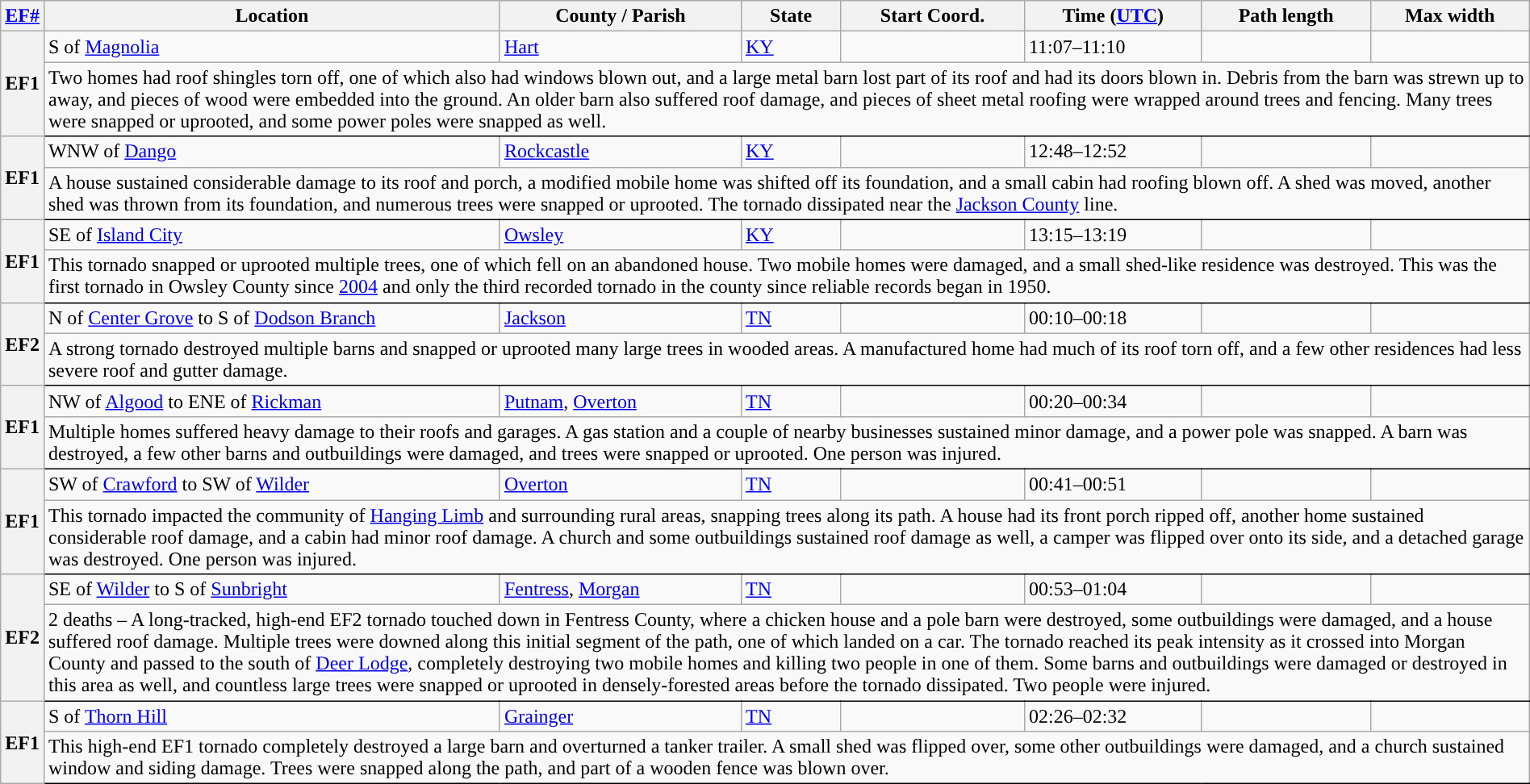<table class="wikitable sortable" style="width:100%;">
<tr>
<th scope="col" width="2%" align="center"><a href='#'>EF#</a></th>
<th scope="col" align="center" class="unsortable">Location</th>
<th scope="col" align="center" class="unsortable">County / Parish</th>
<th scope="col" align="center">State</th>
<th scope="col" align="center">Start Coord.</th>
<th scope="col" align="center">Time (<a href='#'>UTC</a>)</th>
<th scope="col" align="center">Path length</th>
<th scope="col" align="center">Max width</th>
</tr>
<tr>
<th scope="row" rowspan="2" style="background-color:#">EF1</th>
<td>S of <a href='#'>Magnolia</a></td>
<td><a href='#'>Hart</a></td>
<td><a href='#'>KY</a></td>
<td></td>
<td>11:07–11:10</td>
<td></td>
<td></td>
</tr>
<tr class="expand-child">
<td colspan="8" style=" border-bottom: 1px solid black;">Two homes had roof shingles torn off, one of which also had windows blown out, and a large metal barn lost part of its roof and had its doors blown in. Debris from the barn was strewn up to  away, and pieces of wood were embedded into the ground. An older barn also suffered roof damage, and pieces of sheet metal roofing were wrapped around trees and fencing. Many trees were snapped or uprooted, and some power poles were snapped as well.</td>
</tr>
<tr>
<th scope="row" rowspan="2" style="background-color:#">EF1</th>
<td>WNW of <a href='#'>Dango</a></td>
<td><a href='#'>Rockcastle</a></td>
<td><a href='#'>KY</a></td>
<td></td>
<td>12:48–12:52</td>
<td></td>
<td></td>
</tr>
<tr class="expand-child">
<td colspan="8" style=" border-bottom: 1px solid black;">A house sustained considerable damage to its roof and porch, a modified mobile home was shifted off its foundation, and a small cabin had roofing blown off. A shed was moved, another shed was thrown from its foundation, and numerous trees were snapped or uprooted. The tornado dissipated near the <a href='#'>Jackson County</a> line.</td>
</tr>
<tr>
<th scope="row" rowspan="2" style="background-color:#">EF1</th>
<td>SE of <a href='#'>Island City</a></td>
<td><a href='#'>Owsley</a></td>
<td><a href='#'>KY</a></td>
<td></td>
<td>13:15–13:19</td>
<td></td>
<td></td>
</tr>
<tr class="expand-child">
<td colspan="8" style=" border-bottom: 1px solid black;">This tornado snapped or uprooted multiple trees, one of which fell on an abandoned house. Two mobile homes were damaged, and a small shed-like residence was destroyed. This was the first tornado in Owsley County since <a href='#'>2004</a> and only the third recorded tornado in the county since reliable records began in 1950.</td>
</tr>
<tr>
<th scope="row" rowspan="2" style="background-color:#">EF2</th>
<td>N of <a href='#'>Center Grove</a> to S of <a href='#'>Dodson Branch</a></td>
<td><a href='#'>Jackson</a></td>
<td><a href='#'>TN</a></td>
<td></td>
<td>00:10–00:18</td>
<td></td>
<td></td>
</tr>
<tr class="expand-child">
<td colspan="8" style=" border-bottom: 1px solid black;">A strong tornado destroyed multiple barns and snapped or uprooted many large trees in wooded areas. A manufactured home had much of its roof torn off, and a few other residences had less severe roof and gutter damage.</td>
</tr>
<tr>
<th scope="row" rowspan="2" style="background-color:#">EF1</th>
<td>NW of <a href='#'>Algood</a> to ENE of <a href='#'>Rickman</a></td>
<td><a href='#'>Putnam</a>, <a href='#'>Overton</a></td>
<td><a href='#'>TN</a></td>
<td></td>
<td>00:20–00:34</td>
<td></td>
<td></td>
</tr>
<tr class="expand-child">
<td colspan="8" style=" border-bottom: 1px solid black;">Multiple homes suffered heavy damage to their roofs and garages. A gas station and a couple of nearby businesses sustained minor damage, and a power pole was snapped. A barn was destroyed, a few other barns and outbuildings were damaged, and trees were snapped or uprooted. One person was injured.</td>
</tr>
<tr>
<th scope="row" rowspan="2" style="background-color:#">EF1</th>
<td>SW of <a href='#'>Crawford</a> to SW of <a href='#'>Wilder</a></td>
<td><a href='#'>Overton</a></td>
<td><a href='#'>TN</a></td>
<td></td>
<td>00:41–00:51</td>
<td></td>
<td></td>
</tr>
<tr class="expand-child">
<td colspan="8" style=" border-bottom: 1px solid black;">This tornado impacted the community of <a href='#'>Hanging Limb</a> and surrounding rural areas, snapping trees along its path. A house had its front porch ripped off, another home sustained considerable roof damage, and a cabin had minor roof damage. A church and some outbuildings sustained roof damage as well, a camper was flipped over onto its side, and a detached garage was destroyed. One person was injured.</td>
</tr>
<tr>
<th scope="row" rowspan="2" style="background-color:#">EF2</th>
<td>SE of <a href='#'>Wilder</a> to S of <a href='#'>Sunbright</a></td>
<td><a href='#'>Fentress</a>, <a href='#'>Morgan</a></td>
<td><a href='#'>TN</a></td>
<td></td>
<td>00:53–01:04</td>
<td></td>
<td></td>
</tr>
<tr class="expand-child">
<td colspan="8" style=" border-bottom: 1px solid black;">2 deaths – A long-tracked, high-end EF2 tornado touched down in Fentress County, where a chicken house and a pole barn were destroyed, some outbuildings were damaged, and a house suffered roof damage. Multiple trees were downed along this initial segment of the path, one of which landed on a car. The tornado reached its peak intensity as it crossed into Morgan County and passed to the south of <a href='#'>Deer Lodge</a>, completely destroying two mobile homes and killing two people in one of them. Some barns and outbuildings were damaged or destroyed in this area as well, and countless large trees were snapped or uprooted in densely-forested areas before the tornado dissipated. Two people were injured.</td>
</tr>
<tr>
<th scope="row" rowspan="2" style="background-color:#">EF1</th>
<td>S of <a href='#'>Thorn Hill</a></td>
<td><a href='#'>Grainger</a></td>
<td><a href='#'>TN</a></td>
<td></td>
<td>02:26–02:32</td>
<td></td>
<td></td>
</tr>
<tr class="expand-child">
<td colspan="8" style=" border-bottom: 1px solid black;">This high-end EF1 tornado completely destroyed a large barn and overturned a tanker trailer. A small shed was flipped over, some other outbuildings were damaged, and a church sustained window and siding damage. Trees were snapped along the path, and part of a wooden fence was blown over.</td>
</tr>
</table>
